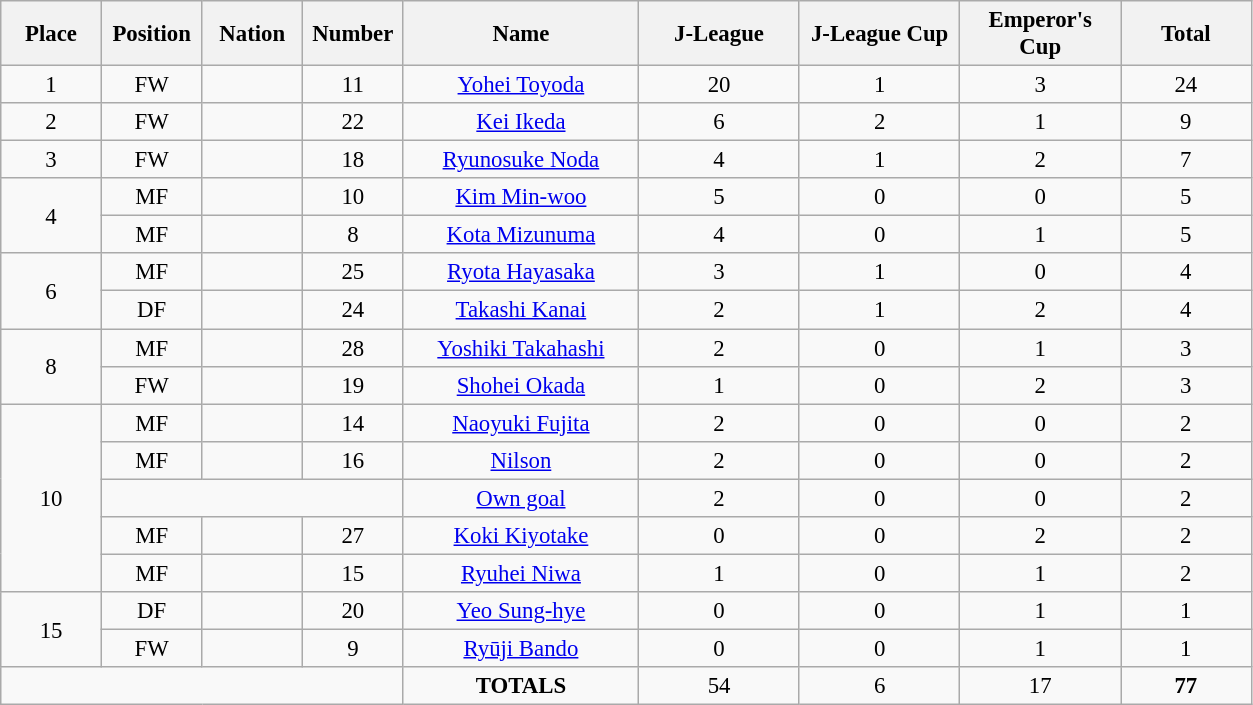<table class="wikitable" style="font-size: 95%; text-align: center;">
<tr>
<th width=60>Place</th>
<th width=60>Position</th>
<th width=60>Nation</th>
<th width=60>Number</th>
<th width=150>Name</th>
<th width=100>J-League</th>
<th width=100>J-League Cup</th>
<th width=100>Emperor's Cup</th>
<th width=80><strong>Total</strong></th>
</tr>
<tr>
<td>1</td>
<td>FW</td>
<td></td>
<td>11</td>
<td><a href='#'>Yohei Toyoda</a></td>
<td>20</td>
<td>1</td>
<td>3</td>
<td>24</td>
</tr>
<tr>
<td>2</td>
<td>FW</td>
<td></td>
<td>22</td>
<td><a href='#'>Kei Ikeda</a></td>
<td>6</td>
<td>2</td>
<td>1</td>
<td>9</td>
</tr>
<tr>
<td>3</td>
<td>FW</td>
<td></td>
<td>18</td>
<td><a href='#'>Ryunosuke Noda</a></td>
<td>4</td>
<td>1</td>
<td>2</td>
<td>7</td>
</tr>
<tr>
<td rowspan="2">4</td>
<td>MF</td>
<td></td>
<td>10</td>
<td><a href='#'>Kim Min-woo</a></td>
<td>5</td>
<td>0</td>
<td>0</td>
<td>5</td>
</tr>
<tr>
<td>MF</td>
<td></td>
<td>8</td>
<td><a href='#'>Kota Mizunuma</a></td>
<td>4</td>
<td>0</td>
<td>1</td>
<td>5</td>
</tr>
<tr>
<td rowspan="2">6</td>
<td>MF</td>
<td></td>
<td>25</td>
<td><a href='#'>Ryota Hayasaka</a></td>
<td>3</td>
<td>1</td>
<td>0</td>
<td>4</td>
</tr>
<tr>
<td>DF</td>
<td></td>
<td>24</td>
<td><a href='#'>Takashi Kanai</a></td>
<td>2</td>
<td>1</td>
<td>2</td>
<td>4</td>
</tr>
<tr>
<td rowspan="2">8</td>
<td>MF</td>
<td></td>
<td>28</td>
<td><a href='#'>Yoshiki Takahashi</a></td>
<td>2</td>
<td>0</td>
<td>1</td>
<td>3</td>
</tr>
<tr>
<td>FW</td>
<td></td>
<td>19</td>
<td><a href='#'>Shohei Okada</a></td>
<td>1</td>
<td>0</td>
<td>2</td>
<td>3</td>
</tr>
<tr>
<td rowspan="5">10</td>
<td>MF</td>
<td></td>
<td>14</td>
<td><a href='#'>Naoyuki Fujita</a></td>
<td>2</td>
<td>0</td>
<td>0</td>
<td>2</td>
</tr>
<tr>
<td>MF</td>
<td></td>
<td>16</td>
<td><a href='#'>Nilson</a></td>
<td>2</td>
<td>0</td>
<td>0</td>
<td>2</td>
</tr>
<tr>
<td colspan="3"></td>
<td><a href='#'>Own goal</a></td>
<td>2</td>
<td>0</td>
<td>0</td>
<td>2</td>
</tr>
<tr>
<td>MF</td>
<td></td>
<td>27</td>
<td><a href='#'>Koki Kiyotake</a></td>
<td>0</td>
<td>0</td>
<td>2</td>
<td>2</td>
</tr>
<tr>
<td>MF</td>
<td></td>
<td>15</td>
<td><a href='#'>Ryuhei Niwa</a></td>
<td>1</td>
<td>0</td>
<td>1</td>
<td>2</td>
</tr>
<tr>
<td rowspan="2">15</td>
<td>DF</td>
<td></td>
<td>20</td>
<td><a href='#'>Yeo Sung-hye</a></td>
<td>0</td>
<td>0</td>
<td>1</td>
<td>1</td>
</tr>
<tr>
<td>FW</td>
<td></td>
<td>9</td>
<td><a href='#'>Ryūji Bando</a></td>
<td>0</td>
<td>0</td>
<td>1</td>
<td>1</td>
</tr>
<tr>
<td colspan="4"></td>
<td><strong>TOTALS</strong></td>
<td>54</td>
<td>6</td>
<td>17</td>
<td><strong>77</strong></td>
</tr>
</table>
